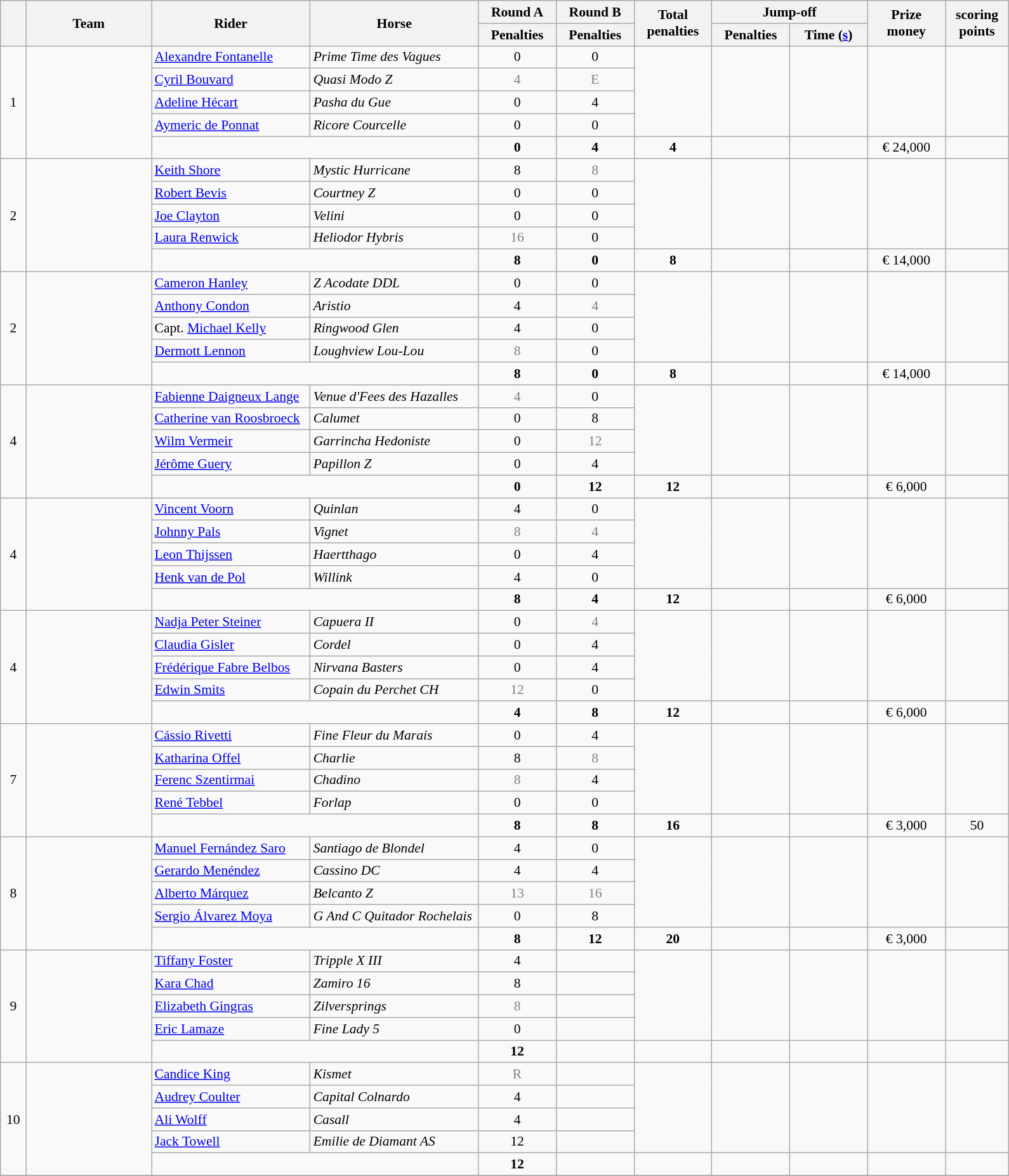<table class="wikitable" style="font-size: 90%; text-align:center">
<tr>
<th rowspan=2 width=20></th>
<th rowspan=2 width=125>Team</th>
<th rowspan=2 width=160>Rider</th>
<th rowspan=2 width=170>Horse</th>
<th>Round A</th>
<th>Round B</th>
<th rowspan=2 width=75>Total penalties</th>
<th colspan=2>Jump-off</th>
<th rowspan=2 width=75>Prize<br>money</th>
<th rowspan=2 width=60>scoring<br>points</th>
</tr>
<tr>
<th width=75>Penalties</th>
<th width=75>Penalties</th>
<th width=75>Penalties</th>
<th width=75>Time (<a href='#'>s</a>)</th>
</tr>
<tr>
<td rowspan=5>1</td>
<td rowspan=5 align=left></td>
<td align=left><a href='#'>Alexandre Fontanelle</a></td>
<td align=left><em>Prime Time des Vagues</em></td>
<td>0</td>
<td>0</td>
<td rowspan=4></td>
<td rowspan=4></td>
<td rowspan=4></td>
<td rowspan=4></td>
<td rowspan=4></td>
</tr>
<tr>
<td align=left><a href='#'>Cyril Bouvard</a></td>
<td align=left><em>Quasi Modo Z</em></td>
<td style=color:gray>4</td>
<td style=color:gray>E</td>
</tr>
<tr>
<td align=left><a href='#'>Adeline Hécart</a></td>
<td align=left><em>Pasha du Gue</em></td>
<td>0</td>
<td>4</td>
</tr>
<tr>
<td align=left><a href='#'>Aymeric de Ponnat</a></td>
<td align=left><em>Ricore Courcelle</em></td>
<td align=center>0</td>
<td align=center>0</td>
</tr>
<tr>
<td colspan=2></td>
<td><strong>0</strong></td>
<td><strong>4</strong></td>
<td><strong>4</strong></td>
<td></td>
<td></td>
<td>€ 24,000</td>
<td></td>
</tr>
<tr>
<td rowspan=5>2</td>
<td rowspan=5 align=left></td>
<td align=left><a href='#'>Keith Shore</a></td>
<td align=left><em>Mystic Hurricane</em></td>
<td>8</td>
<td style=color:gray>8</td>
<td rowspan=4></td>
<td rowspan=4></td>
<td rowspan=4></td>
<td rowspan=4></td>
<td rowspan=4></td>
</tr>
<tr>
<td align=left><a href='#'>Robert Bevis</a></td>
<td align=left><em>Courtney Z</em></td>
<td>0</td>
<td>0</td>
</tr>
<tr>
<td align=left><a href='#'>Joe Clayton</a></td>
<td align=left><em>Velini</em></td>
<td>0</td>
<td>0</td>
</tr>
<tr>
<td align=left><a href='#'>Laura Renwick</a></td>
<td align=left><em>Heliodor Hybris</em></td>
<td style=color:gray>16</td>
<td>0</td>
</tr>
<tr>
<td colspan=2></td>
<td><strong>8</strong></td>
<td><strong>0</strong></td>
<td><strong>8</strong></td>
<td></td>
<td></td>
<td>€ 14,000</td>
<td></td>
</tr>
<tr>
<td rowspan=5>2</td>
<td rowspan=5 align=left></td>
<td align=left><a href='#'>Cameron Hanley</a></td>
<td align=left><em>Z Acodate DDL</em></td>
<td>0</td>
<td>0</td>
<td rowspan=4></td>
<td rowspan=4></td>
<td rowspan=4></td>
<td rowspan=4></td>
<td rowspan=4></td>
</tr>
<tr>
<td align=left><a href='#'>Anthony Condon</a></td>
<td align=left><em>Aristio</em></td>
<td>4</td>
<td style=color:gray>4</td>
</tr>
<tr>
<td align=left>Capt. <a href='#'>Michael Kelly</a></td>
<td align=left><em>Ringwood Glen</em></td>
<td>4</td>
<td>0</td>
</tr>
<tr>
<td align=left><a href='#'>Dermott Lennon</a></td>
<td align=left><em>Loughview Lou-Lou</em></td>
<td style=color:gray>8</td>
<td>0</td>
</tr>
<tr>
<td colspan=2></td>
<td><strong>8</strong></td>
<td><strong>0</strong></td>
<td><strong>8</strong></td>
<td></td>
<td></td>
<td>€ 14,000</td>
<td></td>
</tr>
<tr>
<td rowspan=5>4</td>
<td rowspan=5 align=left></td>
<td align=left><a href='#'>Fabienne Daigneux Lange</a></td>
<td align=left><em>Venue d'Fees des Hazalles</em></td>
<td style=color:gray>4</td>
<td>0</td>
<td rowspan=4></td>
<td rowspan=4></td>
<td rowspan=4></td>
<td rowspan=4></td>
<td rowspan=4></td>
</tr>
<tr>
<td align=left><a href='#'>Catherine van Roosbroeck</a></td>
<td align=left><em>Calumet</em></td>
<td>0</td>
<td>8</td>
</tr>
<tr>
<td align=left><a href='#'>Wilm Vermeir</a></td>
<td align=left><em>Garrincha Hedoniste</em></td>
<td>0</td>
<td style=color:gray>12</td>
</tr>
<tr>
<td align=left><a href='#'>Jérôme Guery</a></td>
<td align=left><em>Papillon Z</em></td>
<td>0</td>
<td>4</td>
</tr>
<tr>
<td colspan=2></td>
<td><strong>0</strong></td>
<td><strong>12</strong></td>
<td><strong>12</strong></td>
<td></td>
<td></td>
<td>€ 6,000</td>
<td></td>
</tr>
<tr>
<td rowspan=5>4</td>
<td rowspan=5 align=left></td>
<td align=left><a href='#'>Vincent Voorn</a></td>
<td align=left><em>Quinlan</em></td>
<td>4</td>
<td>0</td>
<td rowspan=4></td>
<td rowspan=4></td>
<td rowspan=4></td>
<td rowspan=4></td>
<td rowspan=4></td>
</tr>
<tr>
<td align=left><a href='#'>Johnny Pals</a></td>
<td align=left><em>Vignet</em></td>
<td style=color:gray>8</td>
<td style=color:gray>4</td>
</tr>
<tr>
<td align=left><a href='#'>Leon Thijssen</a></td>
<td align=left><em>Haertthago</em></td>
<td>0</td>
<td>4</td>
</tr>
<tr>
<td align=left><a href='#'>Henk van de Pol</a></td>
<td align=left><em>Willink</em></td>
<td>4</td>
<td>0</td>
</tr>
<tr>
<td colspan=2></td>
<td><strong>8</strong></td>
<td><strong>4</strong></td>
<td><strong>12</strong></td>
<td></td>
<td></td>
<td>€ 6,000</td>
<td></td>
</tr>
<tr>
<td rowspan=5>4</td>
<td rowspan=5 align=left></td>
<td align=left><a href='#'>Nadja Peter Steiner</a></td>
<td align=left><em>Capuera II</em></td>
<td>0</td>
<td style=color:gray>4</td>
<td rowspan=4></td>
<td rowspan=4></td>
<td rowspan=4></td>
<td rowspan=4></td>
<td rowspan=4></td>
</tr>
<tr>
<td align=left><a href='#'>Claudia Gisler</a></td>
<td align=left><em>Cordel</em></td>
<td>0</td>
<td>4</td>
</tr>
<tr>
<td align=left><a href='#'>Frédérique Fabre Belbos</a></td>
<td align=left><em>Nirvana Basters</em></td>
<td>0</td>
<td>4</td>
</tr>
<tr>
<td align=left><a href='#'>Edwin Smits</a></td>
<td align=left><em>Copain du Perchet CH</em></td>
<td style=color:gray>12</td>
<td>0</td>
</tr>
<tr>
<td colspan=2></td>
<td><strong>4</strong></td>
<td><strong>8</strong></td>
<td><strong>12</strong></td>
<td></td>
<td></td>
<td>€ 6,000</td>
<td></td>
</tr>
<tr>
<td rowspan=5>7</td>
<td rowspan=5 align=left></td>
<td align=left><a href='#'>Cássio Rivetti</a></td>
<td align=left><em>Fine Fleur du Marais</em></td>
<td>0</td>
<td>4</td>
<td rowspan=4></td>
<td rowspan=4></td>
<td rowspan=4></td>
<td rowspan=4></td>
<td rowspan=4></td>
</tr>
<tr>
<td align=left><a href='#'>Katharina Offel</a></td>
<td align=left><em>Charlie</em></td>
<td>8</td>
<td style=color:gray>8</td>
</tr>
<tr>
<td align=left><a href='#'>Ferenc Szentirmai</a></td>
<td align=left><em>Chadino</em></td>
<td style=color:gray>8</td>
<td>4</td>
</tr>
<tr>
<td align=left><a href='#'>René Tebbel</a></td>
<td align=left><em>Forlap</em></td>
<td>0</td>
<td>0</td>
</tr>
<tr>
<td colspan=2></td>
<td><strong>8</strong></td>
<td><strong>8</strong></td>
<td><strong>16</strong></td>
<td></td>
<td></td>
<td>€ 3,000</td>
<td>50</td>
</tr>
<tr>
<td rowspan=5>8</td>
<td rowspan=5 align=left></td>
<td align=left><a href='#'>Manuel Fernández Saro</a></td>
<td align=left><em>Santiago de Blondel</em></td>
<td>4</td>
<td>0</td>
<td rowspan=4></td>
<td rowspan=4></td>
<td rowspan=4></td>
<td rowspan=4></td>
<td rowspan=4></td>
</tr>
<tr>
<td align=left><a href='#'>Gerardo Menéndez</a></td>
<td align=left><em>Cassino DC</em></td>
<td>4</td>
<td>4</td>
</tr>
<tr>
<td align=left><a href='#'>Alberto Márquez</a></td>
<td align=left><em>Belcanto Z</em></td>
<td style=color:gray>13</td>
<td style=color:gray>16</td>
</tr>
<tr>
<td align=left><a href='#'>Sergio Álvarez Moya</a></td>
<td align=left><em>G And C Quitador Rochelais</em></td>
<td>0</td>
<td>8</td>
</tr>
<tr>
<td colspan=2></td>
<td><strong>8</strong></td>
<td><strong>12</strong></td>
<td><strong>20</strong></td>
<td></td>
<td></td>
<td>€ 3,000</td>
<td></td>
</tr>
<tr>
<td rowspan=5>9</td>
<td rowspan=5 align=left></td>
<td align=left><a href='#'>Tiffany Foster</a></td>
<td align=left><em>Tripple X III</em></td>
<td>4</td>
<td></td>
<td rowspan=4></td>
<td rowspan=4></td>
<td rowspan=4></td>
<td rowspan=4></td>
<td rowspan=4></td>
</tr>
<tr>
<td align=left><a href='#'>Kara Chad</a></td>
<td align=left><em>Zamiro 16</em></td>
<td>8</td>
<td></td>
</tr>
<tr>
<td align=left><a href='#'>Elizabeth Gingras</a></td>
<td align=left><em>Zilversprings</em></td>
<td style=color:gray>8</td>
<td></td>
</tr>
<tr>
<td align=left><a href='#'>Eric Lamaze</a></td>
<td align=left><em>Fine Lady 5</em></td>
<td>0</td>
<td></td>
</tr>
<tr>
<td colspan=2></td>
<td><strong>12</strong></td>
<td></td>
<td></td>
<td></td>
<td></td>
<td></td>
<td></td>
</tr>
<tr>
<td rowspan=5>10</td>
<td rowspan=5 align=left></td>
<td align=left><a href='#'>Candice King</a></td>
<td align=left><em>Kismet</em></td>
<td style=color:gray>R</td>
<td></td>
<td rowspan=4></td>
<td rowspan=4></td>
<td rowspan=4></td>
<td rowspan=4></td>
<td rowspan=4></td>
</tr>
<tr>
<td align=left><a href='#'>Audrey Coulter</a></td>
<td align=left><em>Capital Colnardo</em></td>
<td>4</td>
<td></td>
</tr>
<tr>
<td align=left><a href='#'>Ali Wolff</a></td>
<td align=left><em>Casall</em></td>
<td>4</td>
<td></td>
</tr>
<tr>
<td align=left><a href='#'>Jack Towell</a></td>
<td align=left><em>Emilie de Diamant AS</em></td>
<td>12</td>
<td></td>
</tr>
<tr>
<td colspan=2></td>
<td><strong>12</strong></td>
<td></td>
<td></td>
<td></td>
<td></td>
<td></td>
<td></td>
</tr>
<tr>
</tr>
</table>
